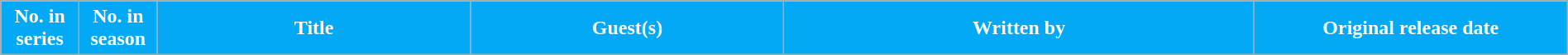<table class="wikitable plainrowheaders" style="width: 100%;">
<tr style="color:white">
<th style="background: #03a9f4; width:5%;">No. in<br>series</th>
<th style="background: #03a9f4; width:5%;">No. in<br>season</th>
<th style="background: #03a9f4; width:20%;">Title</th>
<th style="background: #03a9f4; width:20%;">Guest(s)</th>
<th style="background: #03a9f4; width:30%;">Written by</th>
<th style="background: #03a9f4; width:20%;">Original release date<br>






</th>
</tr>
</table>
